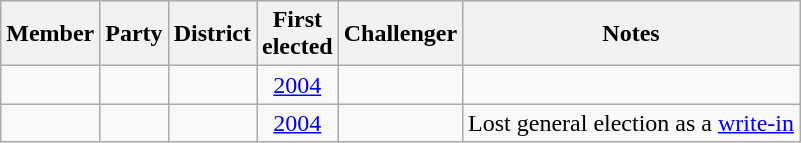<table class="wikitable sortable" style=text-align:center>
<tr>
<th>Member</th>
<th>Party</th>
<th>District</th>
<th>First<br>elected</th>
<th>Challenger</th>
<th>Notes</th>
</tr>
<tr>
<td></td>
<td></td>
<td></td>
<td><a href='#'>2004</a></td>
<td></td>
<td></td>
</tr>
<tr>
<td></td>
<td></td>
<td></td>
<td><a href='#'>2004</a></td>
<td></td>
<td>Lost general election as a <a href='#'>write-in</a></td>
</tr>
</table>
